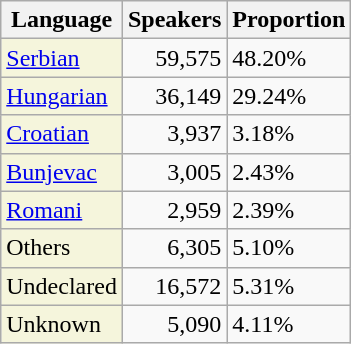<table class="wikitable">
<tr>
<th>Language</th>
<th>Speakers</th>
<th>Proportion</th>
</tr>
<tr>
<td style="background:#F5F5DC;"><a href='#'>Serbian</a></td>
<td align="right">59,575</td>
<td>48.20%</td>
</tr>
<tr>
<td style="background:#F5F5DC;"><a href='#'>Hungarian</a></td>
<td align="right">36,149</td>
<td>29.24%</td>
</tr>
<tr>
<td style="background:#F5F5DC;"><a href='#'>Croatian</a></td>
<td align="right">3,937</td>
<td>3.18%</td>
</tr>
<tr>
<td style="background:#F5F5DC;"><a href='#'>Bunjevac</a></td>
<td align="right">3,005</td>
<td>2.43%</td>
</tr>
<tr>
<td style="background:#F5F5DC;"><a href='#'>Romani</a></td>
<td align="right">2,959</td>
<td>2.39%</td>
</tr>
<tr>
<td style="background:#F5F5DC;">Others</td>
<td align="right">6,305</td>
<td>5.10%</td>
</tr>
<tr>
<td style="background:#F5F5DC;">Undeclared</td>
<td align="right">16,572</td>
<td>5.31%</td>
</tr>
<tr>
<td style="background:#F5F5DC;">Unknown</td>
<td align="right">5,090</td>
<td>4.11%</td>
</tr>
</table>
